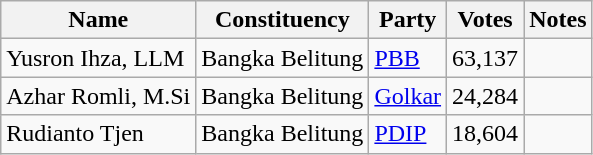<table class="wikitable sortable">
<tr>
<th>Name</th>
<th>Constituency</th>
<th>Party</th>
<th>Votes</th>
<th>Notes</th>
</tr>
<tr>
<td>Yusron Ihza, LLM</td>
<td>Bangka Belitung</td>
<td><a href='#'>PBB</a></td>
<td>63,137</td>
<td></td>
</tr>
<tr>
<td>Azhar Romli, M.Si</td>
<td>Bangka Belitung</td>
<td><a href='#'>Golkar</a></td>
<td>24,284</td>
<td></td>
</tr>
<tr>
<td>Rudianto Tjen</td>
<td>Bangka Belitung</td>
<td><a href='#'>PDIP</a></td>
<td>18,604</td>
<td></td>
</tr>
</table>
